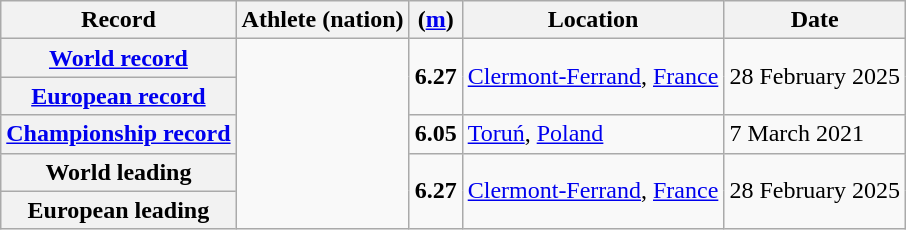<table class="wikitable">
<tr>
<th scope="col">Record</th>
<th scope="col">Athlete (nation)</th>
<th scope="col"> (<a href='#'>m</a>)</th>
<th scope="col">Location</th>
<th scope="col">Date</th>
</tr>
<tr>
<th scope="row"><a href='#'>World record</a></th>
<td rowspan="5"></td>
<td rowspan="2" align="center"><strong>6.27</strong></td>
<td rowspan="2"><a href='#'>Clermont-Ferrand</a>, <a href='#'>France</a></td>
<td rowspan="2">28 February 2025</td>
</tr>
<tr>
<th scope="row"><a href='#'>European record</a></th>
</tr>
<tr>
<th scope="row"><a href='#'>Championship record</a></th>
<td align="center"><strong>6.05</strong></td>
<td><a href='#'>Toruń</a>, <a href='#'>Poland</a></td>
<td>7 March 2021</td>
</tr>
<tr>
<th scope="row">World leading</th>
<td rowspan="2" align="center"><strong>6.27</strong></td>
<td rowspan="2"><a href='#'>Clermont-Ferrand</a>, <a href='#'>France</a></td>
<td rowspan="2">28 February 2025</td>
</tr>
<tr>
<th scope="row">European leading</th>
</tr>
</table>
